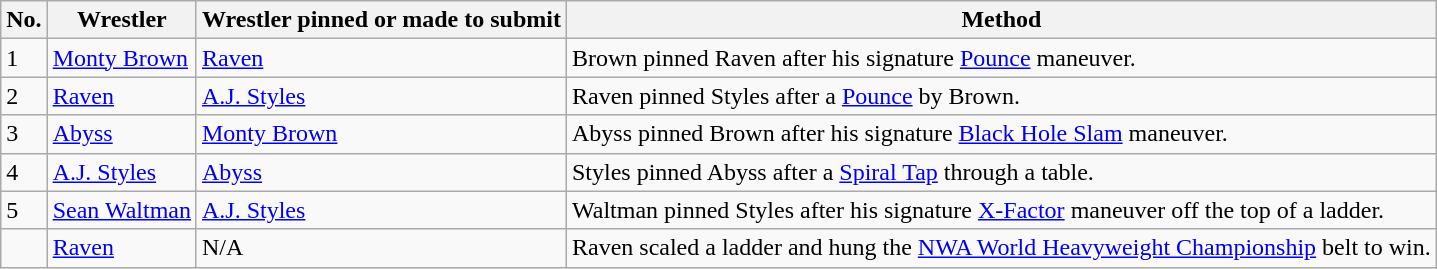<table class="wikitable sortable">
<tr>
<th>No.</th>
<th>Wrestler</th>
<th>Wrestler pinned or made to submit</th>
<th>Method</th>
</tr>
<tr>
<td>1</td>
<td><a href='#'>Monty Brown</a></td>
<td><a href='#'>Raven</a></td>
<td>Brown pinned Raven after his signature <a href='#'>Pounce</a> maneuver.</td>
</tr>
<tr>
<td>2</td>
<td><a href='#'>Raven</a></td>
<td><a href='#'>A.J. Styles</a></td>
<td>Raven pinned Styles after a <a href='#'>Pounce</a> by Brown.</td>
</tr>
<tr>
<td>3</td>
<td><a href='#'>Abyss</a></td>
<td><a href='#'>Monty Brown</a></td>
<td>Abyss pinned Brown after his signature <a href='#'>Black Hole Slam</a> maneuver.</td>
</tr>
<tr>
<td>4</td>
<td><a href='#'>A.J. Styles</a></td>
<td><a href='#'>Abyss</a></td>
<td>Styles pinned Abyss after a <a href='#'>Spiral Tap</a> through a table.</td>
</tr>
<tr>
<td>5</td>
<td><a href='#'>Sean Waltman</a></td>
<td><a href='#'>A.J. Styles</a></td>
<td>Waltman pinned Styles after his signature <a href='#'>X-Factor</a> maneuver off the top of a ladder.</td>
</tr>
<tr>
<td></td>
<td><a href='#'>Raven</a></td>
<td>N/A</td>
<td>Raven scaled a ladder and hung the <a href='#'>NWA World Heavyweight Championship</a> belt to win.</td>
</tr>
</table>
